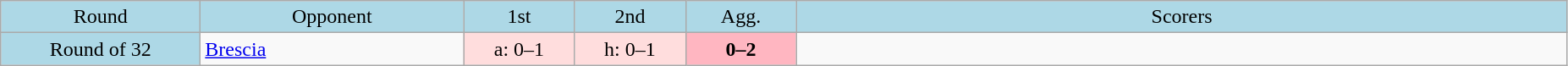<table class="wikitable" style="text-align:center">
<tr bgcolor=lightblue>
<td width=150px>Round</td>
<td width=200px>Opponent</td>
<td width=80px>1st</td>
<td width=80px>2nd</td>
<td width=80px>Agg.</td>
<td width=600px>Scorers</td>
</tr>
<tr>
<td bgcolor=lightblue>Round of 32</td>
<td align=left> <a href='#'>Brescia</a></td>
<td bgcolor="#ffdddd">a: 0–1</td>
<td bgcolor="#ffdddd">h: 0–1</td>
<td bgcolor=lightpink><strong>0–2</strong></td>
</tr>
</table>
